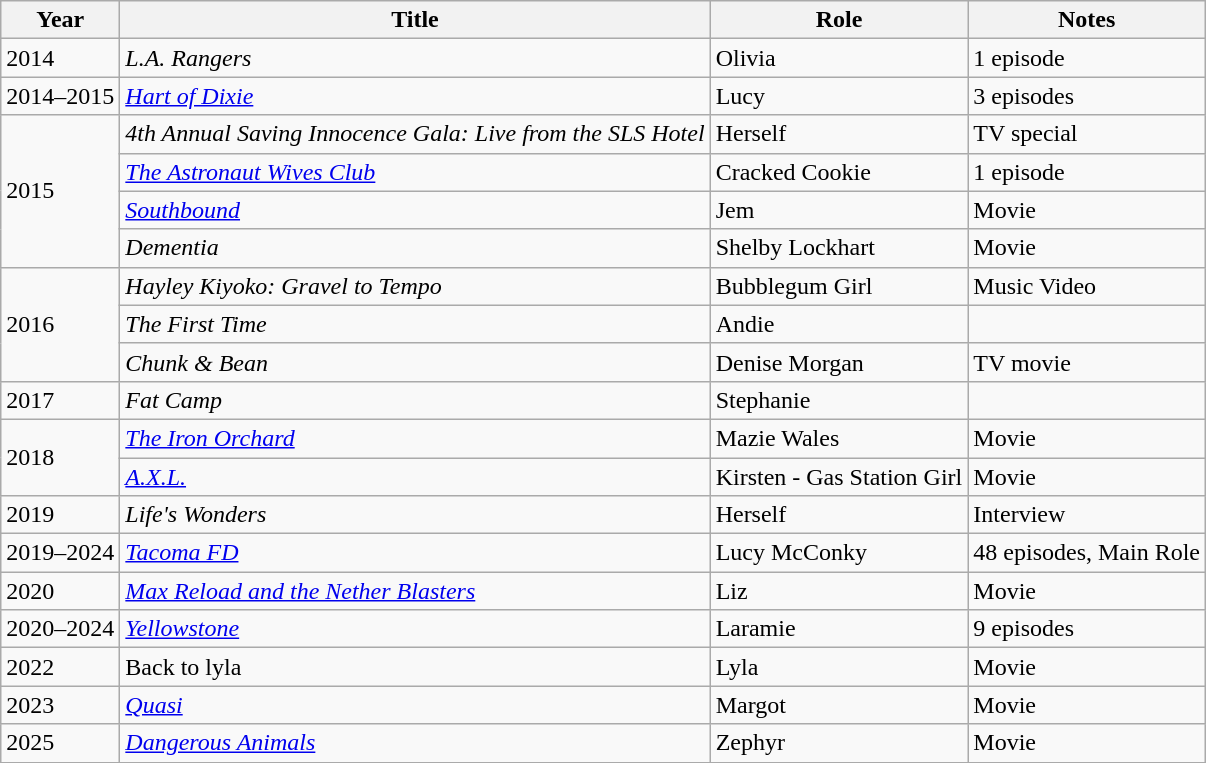<table class="wikitable">
<tr>
<th>Year</th>
<th>Title</th>
<th>Role</th>
<th>Notes</th>
</tr>
<tr>
<td>2014</td>
<td><em>L.A. Rangers</em></td>
<td>Olivia</td>
<td>1 episode</td>
</tr>
<tr>
<td>2014–2015</td>
<td><em><a href='#'>Hart of Dixie</a></em></td>
<td>Lucy</td>
<td>3 episodes</td>
</tr>
<tr>
<td rowspan="4">2015</td>
<td><em>4th Annual Saving Innocence Gala: Live from the SLS Hotel</em></td>
<td>Herself</td>
<td>TV special</td>
</tr>
<tr>
<td><em><a href='#'>The Astronaut Wives Club</a></em></td>
<td>Cracked Cookie</td>
<td>1 episode</td>
</tr>
<tr>
<td><em><a href='#'>Southbound</a></em></td>
<td>Jem</td>
<td>Movie</td>
</tr>
<tr>
<td><em>Dementia</em></td>
<td>Shelby Lockhart</td>
<td>Movie</td>
</tr>
<tr>
<td rowspan="3">2016</td>
<td><em>Hayley Kiyoko: Gravel to Tempo</em></td>
<td>Bubblegum Girl</td>
<td>Music Video</td>
</tr>
<tr>
<td><em>The First Time</em></td>
<td>Andie</td>
<td></td>
</tr>
<tr>
<td><em>Chunk & Bean</em></td>
<td>Denise Morgan</td>
<td>TV movie</td>
</tr>
<tr>
<td>2017</td>
<td><em>Fat Camp</em></td>
<td>Stephanie</td>
<td></td>
</tr>
<tr>
<td rowspan="2">2018</td>
<td><em><a href='#'>The Iron Orchard</a></em></td>
<td>Mazie Wales</td>
<td>Movie</td>
</tr>
<tr>
<td><em><a href='#'>A.X.L.</a></em></td>
<td>Kirsten - Gas Station Girl</td>
<td>Movie</td>
</tr>
<tr>
<td>2019</td>
<td><em>Life's Wonders</em></td>
<td>Herself</td>
<td>Interview</td>
</tr>
<tr>
<td>2019–2024</td>
<td><em><a href='#'>Tacoma FD</a></em></td>
<td>Lucy McConky</td>
<td>48 episodes, Main Role</td>
</tr>
<tr>
<td>2020</td>
<td><em><a href='#'>Max Reload and the Nether Blasters</a></em></td>
<td>Liz</td>
<td>Movie</td>
</tr>
<tr>
<td>2020–2024</td>
<td><em><a href='#'>Yellowstone</a></em></td>
<td>Laramie</td>
<td>9 episodes</td>
</tr>
<tr>
<td>2022</td>
<td>Back to lyla</td>
<td>Lyla</td>
<td>Movie</td>
</tr>
<tr>
<td>2023</td>
<td><em><a href='#'>Quasi</a></em></td>
<td>Margot</td>
<td>Movie</td>
</tr>
<tr>
<td>2025</td>
<td><em><a href='#'>Dangerous Animals</a></em></td>
<td>Zephyr</td>
<td>Movie</td>
</tr>
</table>
